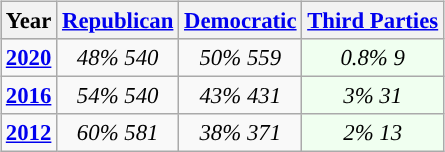<table class="wikitable" style="float:right; font-size:95%;">
<tr bgcolor=lightgrey>
<th>Year</th>
<th><a href='#'>Republican</a></th>
<th><a href='#'>Democratic</a></th>
<th><a href='#'>Third Parties</a></th>
</tr>
<tr>
<td style="text-align:center; "><strong><a href='#'>2020</a></strong></td>
<td style="text-align:center; "><em>48%</em> <em>540</em></td>
<td style="text-align:center; "><em>50%</em> <em>559</em></td>
<td style="text-align:center; background:honeyDew;"><em>0.8%</em> <em>9</em></td>
</tr>
<tr>
<td style="text-align:center; "><strong><a href='#'>2016</a></strong></td>
<td style="text-align:center; "><em>54%</em> <em>540</em></td>
<td style="text-align:center; "><em>43%</em> <em>431</em></td>
<td style="text-align:center; background:honeyDew;"><em>3%</em> <em>31</em></td>
</tr>
<tr>
<td style="text-align:center; "><strong><a href='#'>2012</a></strong></td>
<td style="text-align:center; "><em>60%</em> <em>581</em></td>
<td style="text-align:center; "><em>38%</em> <em>371</em></td>
<td style="text-align:center; background:honeyDew;"><em>2%</em> <em>13</em></td>
</tr>
</table>
